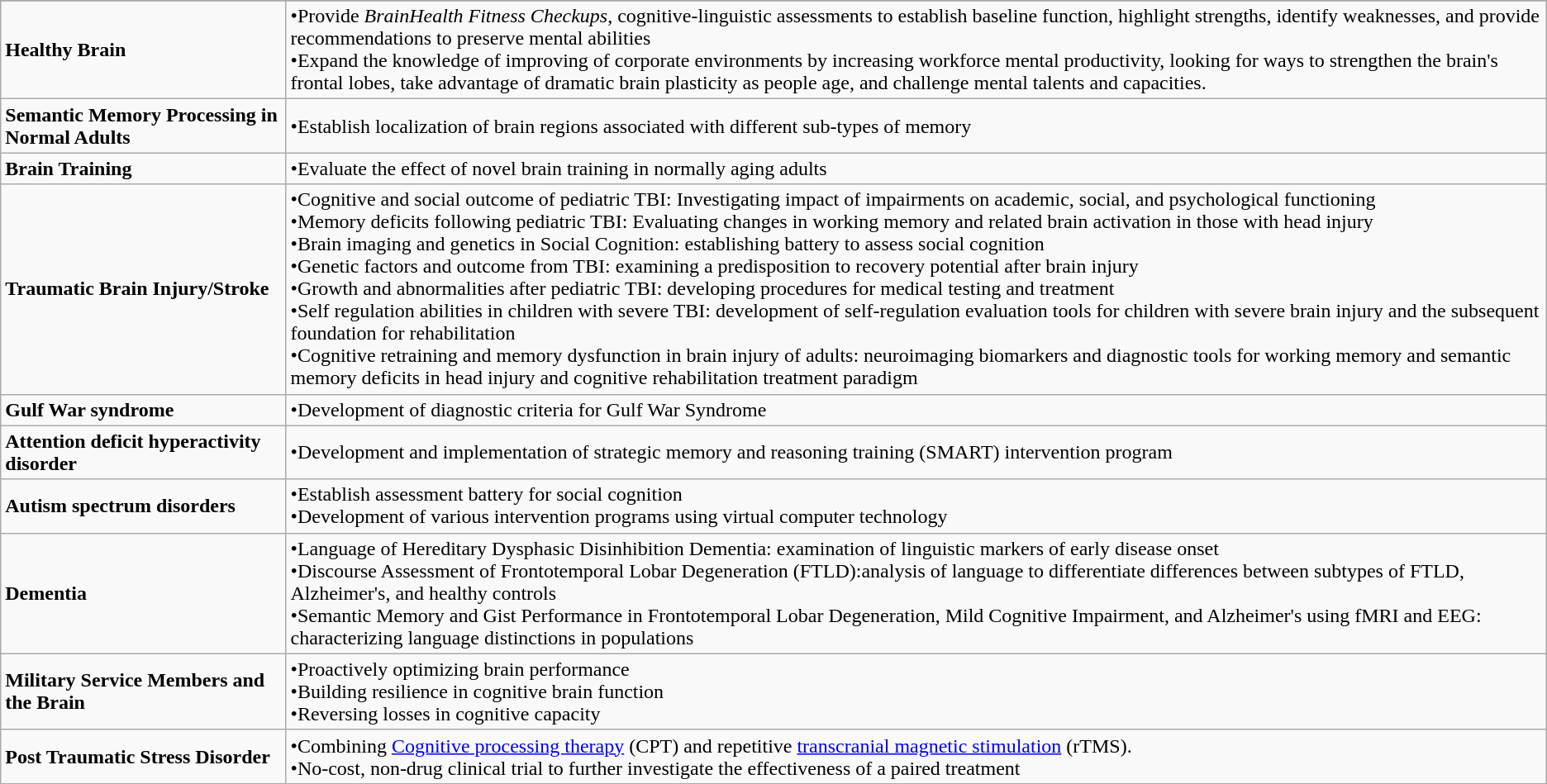<table class="wikitable">
<tr>
</tr>
<tr>
<td><strong>Healthy Brain</strong></td>
<td>•Provide <em>BrainHealth Fitness Checkups</em>, cognitive-linguistic assessments to establish baseline function, highlight strengths, identify weaknesses, and provide recommendations to preserve mental abilities<br>•Expand the knowledge of improving of corporate environments by increasing workforce mental productivity, looking for ways to strengthen the brain's frontal lobes, take advantage of dramatic brain plasticity as people age, and challenge mental talents and capacities.</td>
</tr>
<tr>
<td><strong>Semantic Memory Processing in Normal Adults</strong></td>
<td>•Establish localization of brain regions associated with different sub-types of memory</td>
</tr>
<tr>
<td><strong>Brain Training</strong></td>
<td>•Evaluate the effect of novel brain training in normally aging adults</td>
</tr>
<tr>
<td><strong>Traumatic Brain Injury/Stroke</strong></td>
<td>•Cognitive and social outcome of pediatric TBI: Investigating impact of impairments on academic, social, and psychological functioning<br>•Memory deficits following pediatric TBI: Evaluating changes in working memory and related brain activation in those with head injury <br>•Brain imaging and genetics in Social Cognition: establishing battery to assess social cognition <br>•Genetic factors and outcome from TBI: examining a predisposition to recovery potential after brain injury <br>•Growth and abnormalities after pediatric TBI: developing procedures for medical testing and treatment<br>•Self regulation abilities in children with severe TBI: development of self-regulation evaluation tools for children with severe brain injury and the subsequent foundation for rehabilitation<br>•Cognitive retraining and memory dysfunction in brain injury of adults: neuroimaging biomarkers and diagnostic tools for working memory and semantic memory deficits in head injury and cognitive rehabilitation treatment paradigm</td>
</tr>
<tr>
<td><strong>Gulf War syndrome</strong></td>
<td>•Development of diagnostic criteria for Gulf War Syndrome</td>
</tr>
<tr>
<td><strong>Attention deficit hyperactivity disorder</strong></td>
<td>•Development and implementation of strategic memory and reasoning training (SMART) intervention program</td>
</tr>
<tr>
<td><strong>Autism spectrum disorders</strong></td>
<td>•Establish assessment battery for social cognition<br>•Development of various intervention programs using virtual computer technology</td>
</tr>
<tr>
<td><strong> Dementia</strong></td>
<td>•Language of Hereditary Dysphasic Disinhibition Dementia: examination of linguistic markers of early disease onset<br>•Discourse Assessment of Frontotemporal Lobar Degeneration (FTLD):analysis of language to differentiate differences between subtypes of FTLD, Alzheimer's, and healthy controls<br>•Semantic Memory and Gist Performance in Frontotemporal Lobar Degeneration, Mild Cognitive Impairment, and Alzheimer's using fMRI and EEG: characterizing language distinctions in populations</td>
</tr>
<tr>
<td><strong>Military Service Members and the Brain</strong></td>
<td>•Proactively optimizing brain performance  <br>•Building resilience in cognitive brain function  <br>•Reversing losses in cognitive capacity </td>
</tr>
<tr>
<td><strong>Post Traumatic Stress Disorder</strong></td>
<td>•Combining <a href='#'>Cognitive processing therapy</a> (CPT) and repetitive <a href='#'>transcranial magnetic stimulation</a> (rTMS). <br>•No-cost, non-drug clinical trial to further investigate the effectiveness of a paired treatment </td>
</tr>
</table>
